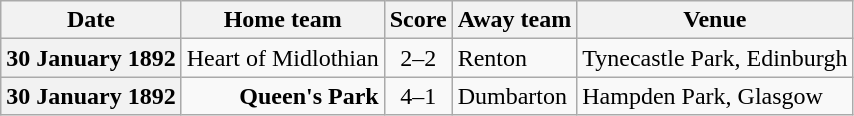<table class="wikitable football-result-list" style="max-width: 80em; text-align: center">
<tr>
<th scope="col">Date</th>
<th scope="col">Home team</th>
<th scope="col">Score</th>
<th scope="col">Away team</th>
<th scope="col">Venue</th>
</tr>
<tr>
<th scope="row">30 January 1892</th>
<td align=right>Heart of Midlothian</td>
<td>2–2</td>
<td align=left>Renton</td>
<td align=left>Tynecastle Park, Edinburgh</td>
</tr>
<tr>
<th scope="row">30 January 1892</th>
<td align=right><strong>Queen's Park</strong></td>
<td>4–1</td>
<td align=left>Dumbarton</td>
<td align=left>Hampden Park, Glasgow</td>
</tr>
</table>
